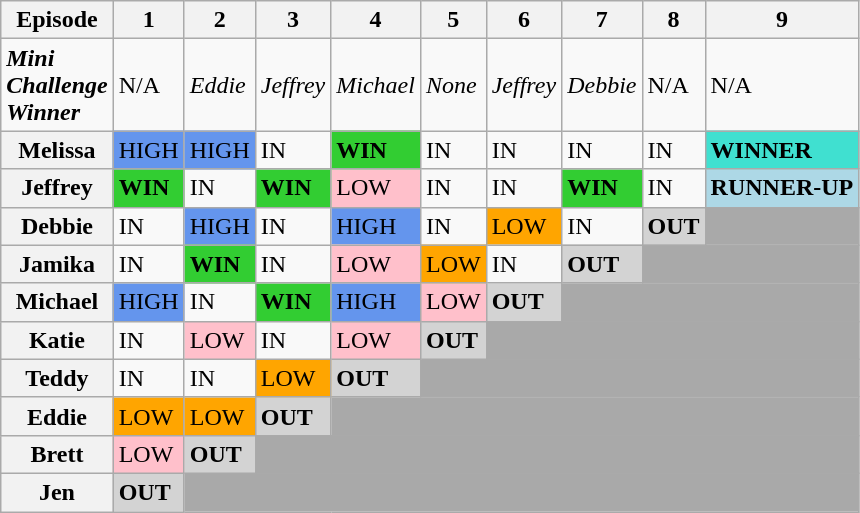<table class="wikitable" align=>
<tr>
<th>Episode</th>
<th>1</th>
<th>2</th>
<th>3</th>
<th>4</th>
<th>5</th>
<th>6</th>
<th>7</th>
<th>8</th>
<th>9</th>
</tr>
<tr>
<td><strong><em>Mini</em></strong><br><strong><em>Challenge</em></strong><br><strong><em>Winner</em></strong></td>
<td>N/A</td>
<td><em>Eddie</em></td>
<td><em>Jeffrey</em></td>
<td><em>Michael</em></td>
<td><em>None</em></td>
<td><em>Jeffrey</em></td>
<td><em>Debbie</em></td>
<td>N/A</td>
<td>N/A</td>
</tr>
<tr>
<th>Melissa</th>
<td style="background:cornflowerblue;">HIGH</td>
<td style="background:cornflowerblue;">HIGH</td>
<td style="background:offwhite;">IN</td>
<td style="background:limegreen;"><strong>WIN</strong></td>
<td style="background:offwhite;">IN</td>
<td style="background:offwhite;">IN</td>
<td style="background:offwhite;">IN</td>
<td style="background:offgreen;">IN</td>
<td style="background:turquoise;"><strong>WINNER</strong></td>
</tr>
<tr>
<th>Jeffrey</th>
<td style="background:limegreen;"><strong>WIN</strong></td>
<td style="background:offwhite;">IN</td>
<td style="background:limegreen;"><strong>WIN</strong></td>
<td style="background:pink;">LOW</td>
<td style="background:offwhite;">IN</td>
<td style="background:offwhite;">IN</td>
<td style="background:limegreen;"><strong>WIN</strong></td>
<td style="background:offwhite;">IN</td>
<td style="background:lightblue;"><strong>RUNNER-UP</strong></td>
</tr>
<tr>
<th>Debbie</th>
<td style="background:offwhite;">IN</td>
<td style="background:cornflowerblue;">HIGH</td>
<td style="background:offwhite;">IN</td>
<td style="background:cornflowerblue;">HIGH</td>
<td style="background:offwhite;">IN</td>
<td style="background:orange;">LOW</td>
<td style="background:offwhite;">IN</td>
<td style="background:lightgray;"><strong>OUT</strong></td>
<td colspan=2 style="background:darkgray;"></td>
</tr>
<tr>
<th>Jamika</th>
<td style="background:offwhite;">IN</td>
<td style="background:limegreen;"><strong>WIN</strong></td>
<td style="background:offwhite;">IN</td>
<td style="background:pink;">LOW</td>
<td style="background:orange;">LOW</td>
<td style="background:offwhite;">IN</td>
<td style="background:lightgray;"><strong>OUT</strong></td>
<td colspan=2 style="background:darkgray;"></td>
</tr>
<tr>
<th>Michael</th>
<td style="background:cornflowerblue;">HIGH</td>
<td style="background:offwhite;">IN</td>
<td style="background:limegreen;"><strong>WIN</strong></td>
<td style="background:cornflowerblue;">HIGH</td>
<td style="background:pink;">LOW</td>
<td style="background:lightgray;"><strong>OUT</strong></td>
<td colspan=3 style="background:darkgray;"></td>
</tr>
<tr>
<th>Katie</th>
<td style="background:offwhite;">IN</td>
<td style="background:pink;">LOW</td>
<td style="background:offwhite;">IN</td>
<td style="background:pink;">LOW</td>
<td style="background:lightgray;"><strong>OUT</strong></td>
<td colspan=4 style="background:darkgray;"></td>
</tr>
<tr>
<th>Teddy</th>
<td style="background:offwhite;">IN</td>
<td style="background:offwhite;">IN</td>
<td style="background:orange;">LOW</td>
<td style="background:lightgray;"><strong>OUT</strong></td>
<td colspan=5 style="background:darkgray;"></td>
</tr>
<tr>
<th>Eddie</th>
<td style="background:orange;">LOW</td>
<td style="background:orange;">LOW</td>
<td style="background:lightgray;"><strong>OUT</strong></td>
<td colspan=6 style="background:darkgray;"></td>
</tr>
<tr>
<th>Brett</th>
<td style="background:pink;">LOW</td>
<td style="background:lightgray;"><strong>OUT</strong></td>
<td colspan=7 style="background:darkgray;"></td>
</tr>
<tr>
<th>Jen</th>
<td style="background:lightgray;"><strong>OUT</strong></td>
<td colspan=8 style="background:darkgray;"></td>
</tr>
</table>
